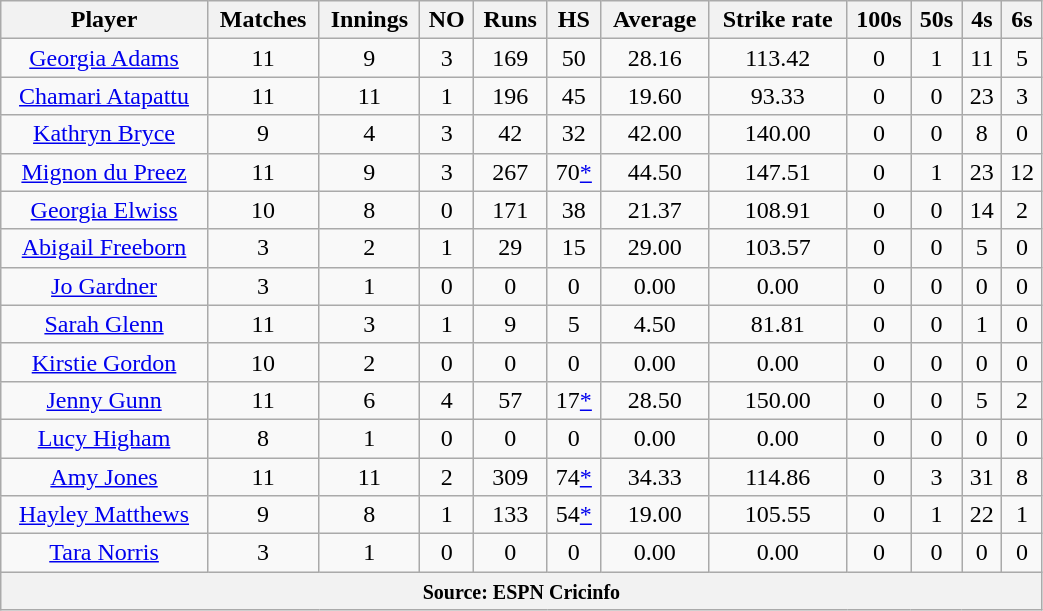<table class="wikitable" style="text-align:center; width:55%;">
<tr>
<th>Player</th>
<th>Matches</th>
<th>Innings</th>
<th>NO</th>
<th>Runs</th>
<th>HS</th>
<th>Average</th>
<th>Strike rate</th>
<th>100s</th>
<th>50s</th>
<th>4s</th>
<th>6s</th>
</tr>
<tr>
<td><a href='#'>Georgia Adams</a></td>
<td>11</td>
<td>9</td>
<td>3</td>
<td>169</td>
<td>50</td>
<td>28.16</td>
<td>113.42</td>
<td>0</td>
<td>1</td>
<td>11</td>
<td>5</td>
</tr>
<tr>
<td><a href='#'>Chamari Atapattu</a></td>
<td>11</td>
<td>11</td>
<td>1</td>
<td>196</td>
<td>45</td>
<td>19.60</td>
<td>93.33</td>
<td>0</td>
<td>0</td>
<td>23</td>
<td>3</td>
</tr>
<tr>
<td><a href='#'>Kathryn Bryce</a></td>
<td>9</td>
<td>4</td>
<td>3</td>
<td>42</td>
<td>32</td>
<td>42.00</td>
<td>140.00</td>
<td>0</td>
<td>0</td>
<td>8</td>
<td>0</td>
</tr>
<tr>
<td><a href='#'>Mignon du Preez</a></td>
<td>11</td>
<td>9</td>
<td>3</td>
<td>267</td>
<td>70<a href='#'>*</a></td>
<td>44.50</td>
<td>147.51</td>
<td>0</td>
<td>1</td>
<td>23</td>
<td>12</td>
</tr>
<tr>
<td><a href='#'>Georgia Elwiss</a></td>
<td>10</td>
<td>8</td>
<td>0</td>
<td>171</td>
<td>38</td>
<td>21.37</td>
<td>108.91</td>
<td>0</td>
<td>0</td>
<td>14</td>
<td>2</td>
</tr>
<tr>
<td><a href='#'>Abigail Freeborn</a></td>
<td>3</td>
<td>2</td>
<td>1</td>
<td>29</td>
<td>15</td>
<td>29.00</td>
<td>103.57</td>
<td>0</td>
<td>0</td>
<td>5</td>
<td>0</td>
</tr>
<tr>
<td><a href='#'>Jo Gardner</a></td>
<td>3</td>
<td>1</td>
<td>0</td>
<td>0</td>
<td>0</td>
<td>0.00</td>
<td>0.00</td>
<td>0</td>
<td>0</td>
<td>0</td>
<td>0</td>
</tr>
<tr>
<td><a href='#'>Sarah Glenn</a></td>
<td>11</td>
<td>3</td>
<td>1</td>
<td>9</td>
<td>5</td>
<td>4.50</td>
<td>81.81</td>
<td>0</td>
<td>0</td>
<td>1</td>
<td>0</td>
</tr>
<tr>
<td><a href='#'>Kirstie Gordon</a></td>
<td>10</td>
<td>2</td>
<td>0</td>
<td>0</td>
<td>0</td>
<td>0.00</td>
<td>0.00</td>
<td>0</td>
<td>0</td>
<td>0</td>
<td>0</td>
</tr>
<tr>
<td><a href='#'>Jenny Gunn</a></td>
<td>11</td>
<td>6</td>
<td>4</td>
<td>57</td>
<td>17<a href='#'>*</a></td>
<td>28.50</td>
<td>150.00</td>
<td>0</td>
<td>0</td>
<td>5</td>
<td>2</td>
</tr>
<tr>
<td><a href='#'>Lucy Higham</a></td>
<td>8</td>
<td>1</td>
<td>0</td>
<td>0</td>
<td>0</td>
<td>0.00</td>
<td>0.00</td>
<td>0</td>
<td>0</td>
<td>0</td>
<td>0</td>
</tr>
<tr>
<td><a href='#'>Amy Jones</a></td>
<td>11</td>
<td>11</td>
<td>2</td>
<td>309</td>
<td>74<a href='#'>*</a></td>
<td>34.33</td>
<td>114.86</td>
<td>0</td>
<td>3</td>
<td>31</td>
<td>8</td>
</tr>
<tr>
<td><a href='#'>Hayley Matthews</a></td>
<td>9</td>
<td>8</td>
<td>1</td>
<td>133</td>
<td>54<a href='#'>*</a></td>
<td>19.00</td>
<td>105.55</td>
<td>0</td>
<td>1</td>
<td>22</td>
<td>1</td>
</tr>
<tr>
<td><a href='#'>Tara Norris</a></td>
<td>3</td>
<td>1</td>
<td>0</td>
<td>0</td>
<td>0</td>
<td>0.00</td>
<td>0.00</td>
<td>0</td>
<td>0</td>
<td>0</td>
<td>0</td>
</tr>
<tr>
<th colspan="12"><small>Source: ESPN Cricinfo </small></th>
</tr>
</table>
